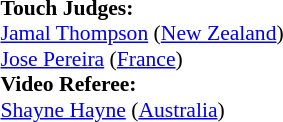<table width=100% style="font-size: 90%">
<tr>
<td><br><strong>Touch Judges:</strong>
<br><a href='#'>Jamal Thompson</a> (<a href='#'>New Zealand</a>)
<br><a href='#'>Jose Pereira</a> (<a href='#'>France</a>)
<br><strong>Video Referee:</strong>
<br><a href='#'>Shayne Hayne</a> (<a href='#'>Australia</a>)</td>
</tr>
</table>
